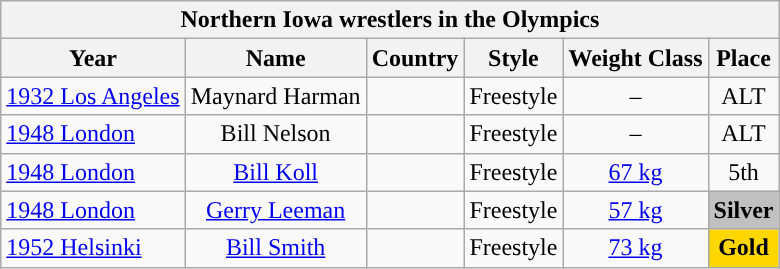<table class="wikitable">
<tr>
<th colspan="6">Northern Iowa wrestlers in the Olympics</th>
</tr>
<tr>
<th scope="col">Year</th>
<th scope="col">Name</th>
<th scope="col">Country</th>
<th scope="col">Style</th>
<th scope="col">Weight Class</th>
<th scope="col">Place</th>
</tr>
<tr>
<td><a href='#'>1932 Los Angeles</a></td>
<td style="text-align: center;">Maynard Harman</td>
<td style="text-align: center;"></td>
<td style="text-align: center;">Freestyle</td>
<td style="text-align: center;">–</td>
<td style="text-align: center;">ALT</td>
</tr>
<tr>
<td><a href='#'>1948 London</a></td>
<td style="text-align: center;">Bill Nelson</td>
<td style="text-align: center;"></td>
<td style="text-align: center;">Freestyle</td>
<td style="text-align: center;">–</td>
<td style="text-align: center;">ALT</td>
</tr>
<tr>
<td><a href='#'>1948 London</a></td>
<td style="text-align: center;"><a href='#'>Bill Koll</a></td>
<td style="text-align: center;"></td>
<td style="text-align: center;">Freestyle</td>
<td style="text-align: center;"><a href='#'>67 kg</a></td>
<td style="text-align: center;">5th</td>
</tr>
<tr>
<td><a href='#'>1948 London</a></td>
<td style="text-align: center;"><a href='#'>Gerry Leeman</a></td>
<td style="text-align: center;"></td>
<td style="text-align: center;">Freestyle</td>
<td style="text-align: center;"><a href='#'>57 kg</a></td>
<td style="text-align: center;background:silver;"><strong>Silver</strong></td>
</tr>
<tr>
<td><a href='#'>1952 Helsinki</a></td>
<td style="text-align: center;"><a href='#'>Bill Smith</a></td>
<td style="text-align: center;"></td>
<td style="text-align: center;">Freestyle</td>
<td style="text-align: center;"><a href='#'>73 kg</a></td>
<td style="text-align: center;background:gold;"><strong>Gold</strong></td>
</tr>
</table>
